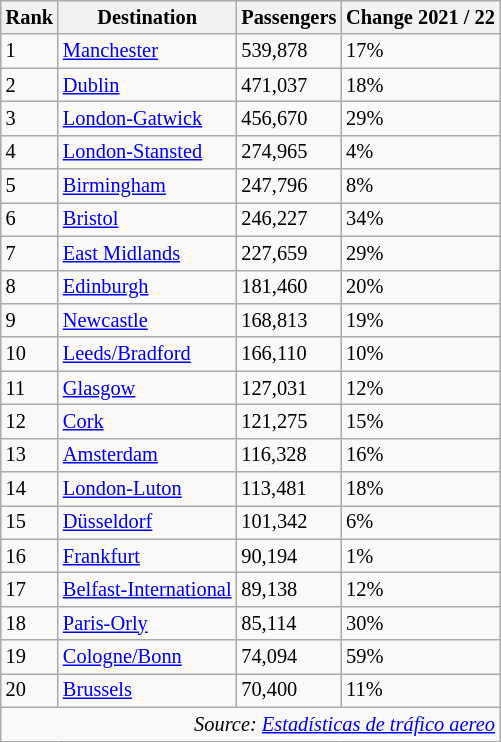<table class="wikitable" style="font-size: 85%; width:align">
<tr>
<th>Rank</th>
<th>Destination</th>
<th>Passengers</th>
<th>Change 2021 / 22</th>
</tr>
<tr>
<td>1</td>
<td> <a href='#'>Manchester</a></td>
<td>539,878</td>
<td> 17%</td>
</tr>
<tr>
<td>2</td>
<td> <a href='#'>Dublin</a></td>
<td>471,037</td>
<td> 18%</td>
</tr>
<tr>
<td>3</td>
<td> <a href='#'>London-Gatwick</a></td>
<td>456,670</td>
<td> 29%</td>
</tr>
<tr>
<td>4</td>
<td> <a href='#'>London-Stansted</a></td>
<td>274,965</td>
<td> 4%</td>
</tr>
<tr>
<td>5</td>
<td> <a href='#'>Birmingham</a></td>
<td>247,796</td>
<td> 8%</td>
</tr>
<tr>
<td>6</td>
<td> <a href='#'>Bristol</a></td>
<td>246,227</td>
<td> 34%</td>
</tr>
<tr>
<td>7</td>
<td> <a href='#'>East Midlands</a></td>
<td>227,659</td>
<td> 29%</td>
</tr>
<tr>
<td>8</td>
<td> <a href='#'>Edinburgh</a></td>
<td>181,460</td>
<td> 20%</td>
</tr>
<tr>
<td>9</td>
<td> <a href='#'>Newcastle</a></td>
<td>168,813</td>
<td> 19%</td>
</tr>
<tr>
<td>10</td>
<td> <a href='#'>Leeds/Bradford</a></td>
<td>166,110</td>
<td> 10%</td>
</tr>
<tr>
<td>11</td>
<td> <a href='#'>Glasgow</a></td>
<td>127,031</td>
<td> 12%</td>
</tr>
<tr>
<td>12</td>
<td> <a href='#'>Cork</a></td>
<td>121,275</td>
<td> 15%</td>
</tr>
<tr>
<td>13</td>
<td> <a href='#'>Amsterdam</a></td>
<td>116,328</td>
<td> 16%</td>
</tr>
<tr>
<td>14</td>
<td> <a href='#'>London-Luton</a></td>
<td>113,481</td>
<td> 18%</td>
</tr>
<tr>
<td>15</td>
<td> <a href='#'>Düsseldorf</a></td>
<td>101,342</td>
<td> 6%</td>
</tr>
<tr>
<td>16</td>
<td> <a href='#'>Frankfurt</a></td>
<td>90,194</td>
<td> 1%</td>
</tr>
<tr>
<td>17</td>
<td> <a href='#'>Belfast-International</a></td>
<td>89,138</td>
<td> 12%</td>
</tr>
<tr>
<td>18</td>
<td> <a href='#'>Paris-Orly</a></td>
<td>85,114</td>
<td> 30%</td>
</tr>
<tr>
<td>19</td>
<td> <a href='#'>Cologne/Bonn</a></td>
<td>74,094</td>
<td> 59%</td>
</tr>
<tr>
<td>20</td>
<td> <a href='#'>Brussels</a></td>
<td>70,400</td>
<td> 11%</td>
</tr>
<tr>
<td colspan="4" style="text-align:right;"><em>Source: <a href='#'>Estadísticas de tráfico aereo</a></em></td>
</tr>
</table>
